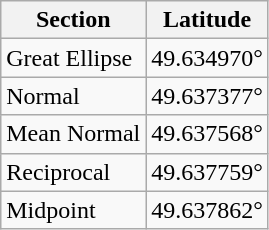<table class=wikitable>
<tr>
<th>Section</th>
<th>Latitude</th>
</tr>
<tr>
<td>Great Ellipse</td>
<td>49.634970°</td>
</tr>
<tr>
<td>Normal</td>
<td>49.637377°</td>
</tr>
<tr>
<td>Mean Normal</td>
<td>49.637568°</td>
</tr>
<tr>
<td>Reciprocal</td>
<td>49.637759°</td>
</tr>
<tr>
<td>Midpoint</td>
<td>49.637862°</td>
</tr>
</table>
